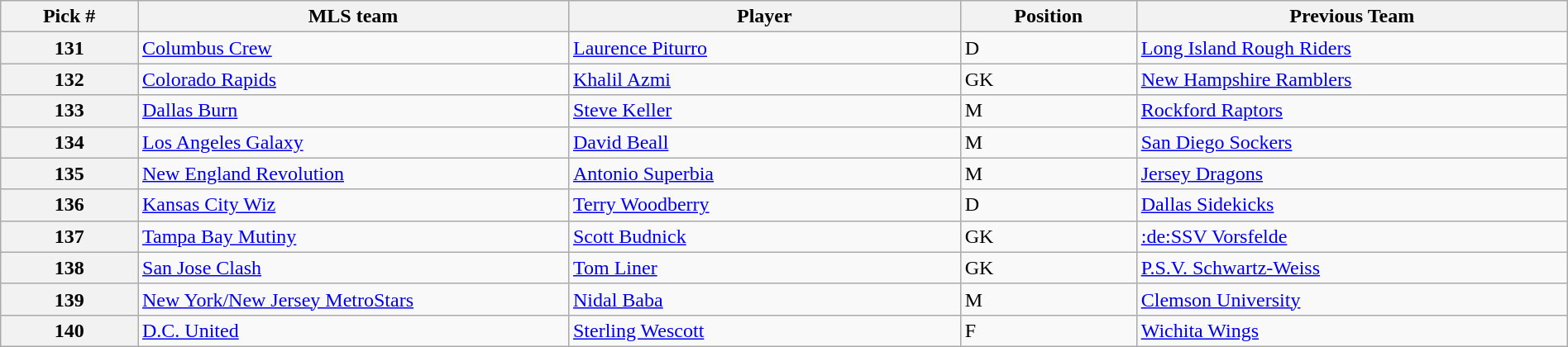<table class="wikitable sortable" style="width:100%">
<tr>
<th width=7%>Pick #</th>
<th width=22%>MLS team</th>
<th width=20%>Player</th>
<th width=9%>Position</th>
<th width=22%>Previous Team</th>
</tr>
<tr>
<th>131</th>
<td><a href='#'>Columbus Crew</a></td>
<td><a href='#'>Laurence Piturro</a></td>
<td>D</td>
<td><a href='#'>Long Island Rough Riders</a></td>
</tr>
<tr>
<th>132</th>
<td><a href='#'>Colorado Rapids</a></td>
<td><a href='#'>Khalil Azmi</a></td>
<td>GK</td>
<td><a href='#'>New Hampshire Ramblers</a></td>
</tr>
<tr>
<th>133</th>
<td><a href='#'>Dallas Burn</a></td>
<td><a href='#'>Steve Keller</a></td>
<td>M</td>
<td><a href='#'>Rockford Raptors</a></td>
</tr>
<tr>
<th>134</th>
<td><a href='#'>Los Angeles Galaxy</a></td>
<td><a href='#'>David Beall</a></td>
<td>M</td>
<td><a href='#'>San Diego Sockers</a></td>
</tr>
<tr>
<th>135</th>
<td><a href='#'>New England Revolution</a></td>
<td><a href='#'>Antonio Superbia</a></td>
<td>M</td>
<td><a href='#'>Jersey Dragons</a></td>
</tr>
<tr>
<th>136</th>
<td><a href='#'>Kansas City Wiz</a></td>
<td><a href='#'>Terry Woodberry</a></td>
<td>D</td>
<td><a href='#'>Dallas Sidekicks</a></td>
</tr>
<tr>
<th>137</th>
<td><a href='#'>Tampa Bay Mutiny</a></td>
<td><a href='#'>Scott Budnick</a></td>
<td>GK</td>
<td><a href='#'>:de:SSV Vorsfelde</a></td>
</tr>
<tr>
<th>138</th>
<td><a href='#'>San Jose Clash</a></td>
<td><a href='#'>Tom Liner</a></td>
<td>GK</td>
<td><a href='#'>P.S.V. Schwartz-Weiss</a></td>
</tr>
<tr>
<th>139</th>
<td><a href='#'>New York/New Jersey MetroStars</a></td>
<td><a href='#'>Nidal Baba</a></td>
<td>M</td>
<td><a href='#'>Clemson University</a></td>
</tr>
<tr>
<th>140</th>
<td><a href='#'>D.C. United</a></td>
<td><a href='#'>Sterling Wescott</a></td>
<td>F</td>
<td><a href='#'>Wichita Wings</a></td>
</tr>
</table>
